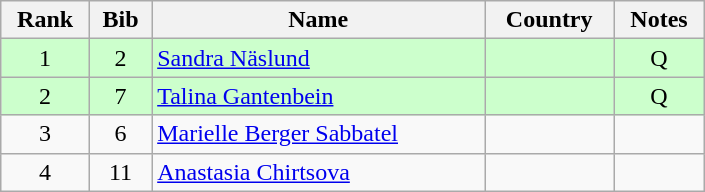<table class="wikitable" style="text-align:center; width:470px">
<tr>
<th>Rank</th>
<th>Bib</th>
<th>Name</th>
<th>Country</th>
<th>Notes</th>
</tr>
<tr bgcolor=ccffcc>
<td>1</td>
<td>2</td>
<td align=left><a href='#'>Sandra Näslund</a></td>
<td align=left></td>
<td>Q</td>
</tr>
<tr bgcolor=ccffcc>
<td>2</td>
<td>7</td>
<td align=left><a href='#'>Talina Gantenbein</a></td>
<td align=left></td>
<td>Q</td>
</tr>
<tr>
<td>3</td>
<td>6</td>
<td align=left><a href='#'>Marielle Berger Sabbatel</a></td>
<td align=left></td>
<td></td>
</tr>
<tr>
<td>4</td>
<td>11</td>
<td align=left><a href='#'>Anastasia Chirtsova</a></td>
<td align=left></td>
<td></td>
</tr>
</table>
